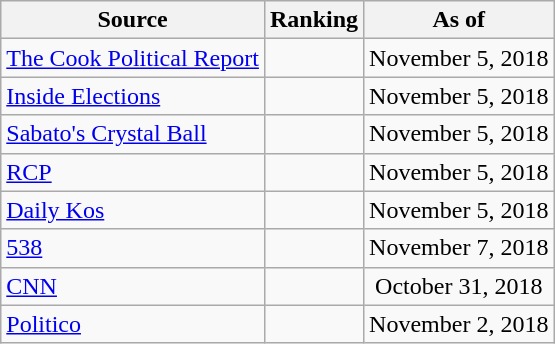<table class="wikitable" style="text-align:center">
<tr>
<th>Source</th>
<th>Ranking</th>
<th>As of</th>
</tr>
<tr>
<td align=left><a href='#'>The Cook Political Report</a></td>
<td></td>
<td>November 5, 2018</td>
</tr>
<tr>
<td align=left><a href='#'>Inside Elections</a></td>
<td></td>
<td>November 5, 2018</td>
</tr>
<tr>
<td align=left><a href='#'>Sabato's Crystal Ball</a></td>
<td></td>
<td>November 5, 2018</td>
</tr>
<tr>
<td align="left"><a href='#'>RCP</a></td>
<td></td>
<td>November 5, 2018</td>
</tr>
<tr>
<td align="left"><a href='#'>Daily Kos</a></td>
<td></td>
<td>November 5, 2018</td>
</tr>
<tr>
<td align="left"><a href='#'>538</a></td>
<td></td>
<td>November 7, 2018</td>
</tr>
<tr>
<td align="left"><a href='#'>CNN</a></td>
<td></td>
<td>October 31, 2018</td>
</tr>
<tr>
<td align="left"><a href='#'>Politico</a></td>
<td></td>
<td>November 2, 2018</td>
</tr>
</table>
